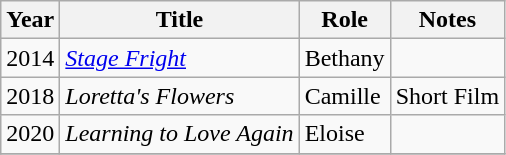<table class="wikitable sortable">
<tr>
<th>Year</th>
<th>Title</th>
<th>Role</th>
<th class="unsortable">Notes</th>
</tr>
<tr>
<td>2014</td>
<td><em><a href='#'>Stage Fright</a></em></td>
<td>Bethany</td>
<td></td>
</tr>
<tr>
<td>2018</td>
<td><em>Loretta's Flowers</em></td>
<td>Camille</td>
<td>Short Film</td>
</tr>
<tr>
<td>2020</td>
<td><em>Learning to Love Again</em></td>
<td>Eloise</td>
<td></td>
</tr>
<tr>
</tr>
</table>
